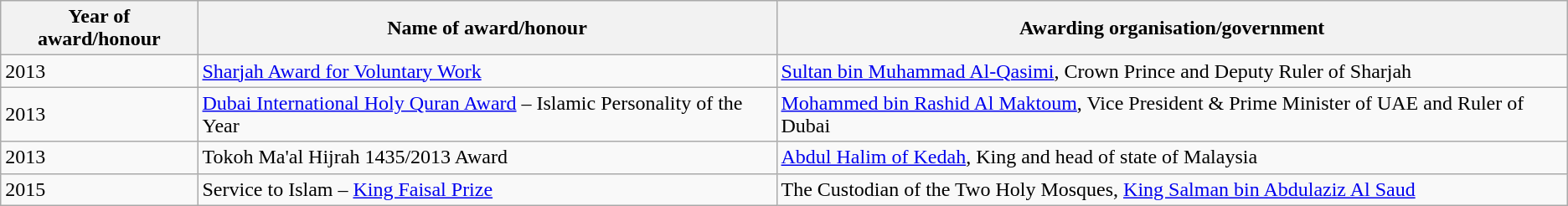<table class="wikitable">
<tr>
<th>Year of award/honour</th>
<th>Name of award/honour</th>
<th>Awarding organisation/government</th>
</tr>
<tr>
<td>2013</td>
<td><a href='#'>Sharjah Award for Voluntary Work</a></td>
<td><a href='#'>Sultan bin Muhammad Al-Qasimi</a>, Crown Prince and Deputy Ruler of Sharjah</td>
</tr>
<tr>
<td>2013</td>
<td><a href='#'>Dubai International Holy Quran Award</a> – Islamic Personality of the Year</td>
<td><a href='#'>Mohammed bin Rashid Al Maktoum</a>, Vice President & Prime Minister of UAE and Ruler of Dubai</td>
</tr>
<tr>
<td>2013</td>
<td>Tokoh Ma'al Hijrah 1435/2013 Award</td>
<td><a href='#'>Abdul Halim of Kedah</a>, King and head of state of Malaysia</td>
</tr>
<tr>
<td>2015</td>
<td>Service to Islam – <a href='#'>King Faisal Prize</a></td>
<td>The Custodian of the Two Holy Mosques, <a href='#'>King Salman bin Abdulaziz Al Saud</a></td>
</tr>
</table>
